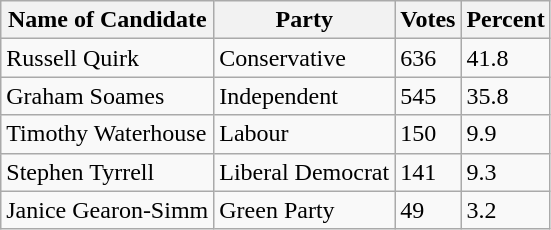<table class="wikitable">
<tr>
<th>Name of Candidate</th>
<th>Party</th>
<th>Votes</th>
<th>Percent</th>
</tr>
<tr>
<td>Russell Quirk</td>
<td>Conservative</td>
<td>636</td>
<td>41.8</td>
</tr>
<tr>
<td>Graham Soames</td>
<td>Independent</td>
<td>545</td>
<td>35.8</td>
</tr>
<tr>
<td>Timothy Waterhouse</td>
<td>Labour</td>
<td>150</td>
<td>9.9</td>
</tr>
<tr>
<td>Stephen Tyrrell</td>
<td>Liberal Democrat</td>
<td>141</td>
<td>9.3</td>
</tr>
<tr>
<td>Janice Gearon-Simm</td>
<td>Green Party</td>
<td>49</td>
<td>3.2</td>
</tr>
</table>
